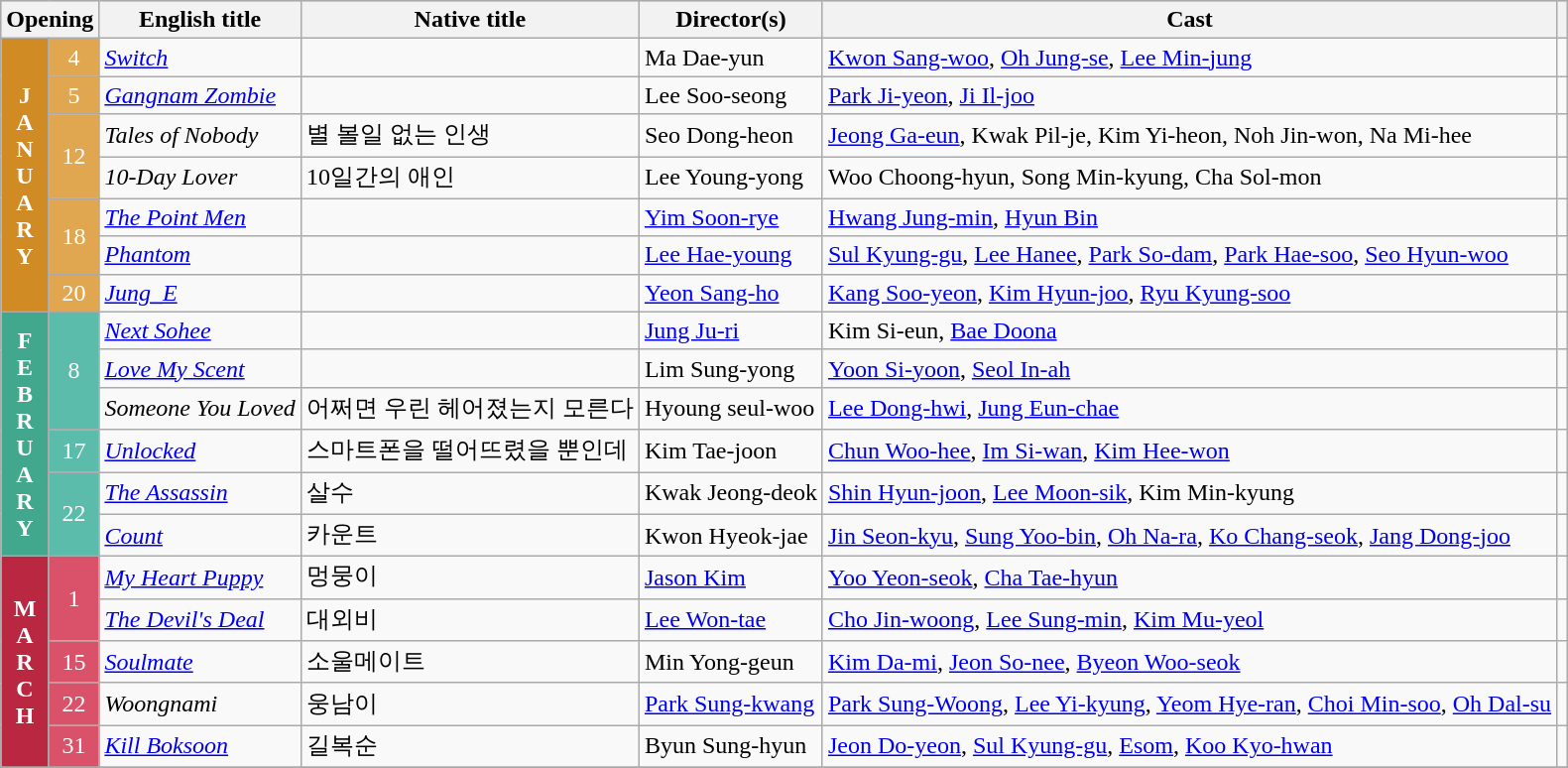<table class="wikitable sortable">
<tr style="background:#b0e0e6; text-align:center">
<th colspan="2">Opening</th>
<th>English title</th>
<th>Native title</th>
<th>Director(s)</th>
<th>Cast</th>
<th class="unsortable"></th>
</tr>
<tr>
<th rowspan="7" style="text-align:center; background:#D08B24; color:white;">J<br>A<br>N<br>U<br>A<br>R<br>Y</th>
<td rowspan="1" style="text-align:center; background:#E0A750; color:white;">4</td>
<td><em><a href='#'>Switch</a></em></td>
<td></td>
<td>Ma Dae-yun</td>
<td><a href='#'>Kwon Sang-woo</a>, <a href='#'>Oh Jung-se</a>, <a href='#'>Lee Min-jung</a></td>
<td></td>
</tr>
<tr>
<td rowspan="1" style="text-align:center; background:#E0A750; color:white;">5</td>
<td><em><a href='#'>Gangnam Zombie</a></em></td>
<td></td>
<td>Lee Soo-seong</td>
<td><a href='#'>Park Ji-yeon</a>, <a href='#'>Ji Il-joo</a></td>
<td></td>
</tr>
<tr>
<td rowspan="2" style="text-align:center; background:#E0A750; color:white;">12</td>
<td><em>Tales of Nobody</em></td>
<td>별 볼일 없는 인생</td>
<td>Seo Dong-heon</td>
<td><a href='#'>Jeong Ga-eun</a>, Kwak Pil-je, Kim Yi-heon, Noh Jin-won, Na Mi-hee</td>
<td></td>
</tr>
<tr>
<td><em>10-Day Lover</em></td>
<td>10일간의 애인</td>
<td>Lee Young-yong</td>
<td>Woo Choong-hyun, Song Min-kyung, Cha Sol-mon</td>
<td></td>
</tr>
<tr>
<td rowspan="2" style="text-align:center; background:#E0A750; color:white;">18</td>
<td><em><a href='#'>The Point Men</a></em></td>
<td></td>
<td><a href='#'>Yim Soon-rye</a></td>
<td><a href='#'>Hwang Jung-min</a>, <a href='#'>Hyun Bin</a></td>
<td></td>
</tr>
<tr>
<td><em><a href='#'>Phantom</a></em></td>
<td></td>
<td><a href='#'>Lee Hae-young</a></td>
<td><a href='#'>Sul Kyung-gu</a>, <a href='#'>Lee Hanee</a>, <a href='#'>Park So-dam</a>, <a href='#'>Park Hae-soo</a>, <a href='#'>Seo Hyun-woo</a></td>
<td></td>
</tr>
<tr>
<td rowspan="1" style="text-align:center; background:#E0A750; color:white;">20</td>
<td><em><a href='#'>Jung_E</a></em></td>
<td></td>
<td><a href='#'>Yeon Sang-ho</a></td>
<td><a href='#'>Kang Soo-yeon</a>, <a href='#'>Kim Hyun-joo</a>, <a href='#'>Ryu Kyung-soo</a></td>
<td></td>
</tr>
<tr February!>
<th rowspan="6" style="text-align:center; background:#41A88E; color:white;">F<br>E<br>B<br>R<br>U<br>A<br>R<br>Y</th>
<td rowspan="3" style="text-align:center; background:#5CBCAB; color:white;">8</td>
<td><em><a href='#'>Next Sohee</a></em></td>
<td></td>
<td><a href='#'>Jung Ju-ri</a></td>
<td>Kim Si-eun, <a href='#'>Bae Doona</a></td>
<td></td>
</tr>
<tr>
<td><em><a href='#'>Love My Scent</a></em></td>
<td></td>
<td>Lim Sung-yong</td>
<td><a href='#'>Yoon Si-yoon</a>, <a href='#'>Seol In-ah</a></td>
<td></td>
</tr>
<tr>
<td><em>Someone You Loved</em></td>
<td>어쩌면 우린 헤어졌는지 모른다</td>
<td>Hyoung seul-woo</td>
<td><a href='#'>Lee Dong-hwi</a>, <a href='#'>Jung Eun-chae</a></td>
<td></td>
</tr>
<tr>
<td style="text-align:center; background:#5CBCAB; color:white;">17</td>
<td><em><a href='#'>Unlocked</a></em></td>
<td>스마트폰을 떨어뜨렸을 뿐인데</td>
<td>Kim Tae-joon</td>
<td><a href='#'>Chun Woo-hee</a>, <a href='#'>Im Si-wan</a>, <a href='#'>Kim Hee-won</a></td>
<td></td>
</tr>
<tr>
<td rowspan="2" style="text-align:center; background:#5CBCAB; color:white;">22</td>
<td><em><a href='#'>The Assassin</a></em></td>
<td>살수</td>
<td>Kwak Jeong-deok</td>
<td><a href='#'>Shin Hyun-joon</a>, <a href='#'>Lee Moon-sik</a>, Kim Min-kyung</td>
<td></td>
</tr>
<tr>
<td><em><a href='#'>Count</a></em></td>
<td>카운트</td>
<td>Kwon Hyeok-jae</td>
<td><a href='#'>Jin Seon-kyu</a>, <a href='#'>Sung Yoo-bin</a>, <a href='#'>Oh Na-ra</a>, <a href='#'>Ko Chang-seok</a>, <a href='#'>Jang Dong-joo</a></td>
<td></td>
</tr>
<tr>
<th rowspan="5" style="text-align:center; background:#BA2741; color:white;">M<br>A<br>R<br>C<br>H</th>
<td rowspan="2" style="text-align:center; background:#DA5269; color:white;">1</td>
<td><em><a href='#'>My Heart Puppy</a></em></td>
<td>멍뭉이</td>
<td><a href='#'>Jason Kim</a></td>
<td><a href='#'>Yoo Yeon-seok</a>, <a href='#'>Cha Tae-hyun</a></td>
<td></td>
</tr>
<tr>
<td><em><a href='#'>The Devil's Deal</a></em></td>
<td>대외비</td>
<td><a href='#'>Lee Won-tae</a></td>
<td><a href='#'>Cho Jin-woong</a>, <a href='#'>Lee Sung-min</a>, <a href='#'>Kim Mu-yeol</a></td>
<td></td>
</tr>
<tr>
<td style="text-align:center; background:#DA5269; color:white;">15</td>
<td><a href='#'><em>Soulmate</em></a></td>
<td>소울메이트</td>
<td>Min Yong-geun</td>
<td><a href='#'>Kim Da-mi</a>, <a href='#'>Jeon So-nee</a>, <a href='#'>Byeon Woo-seok</a></td>
<td></td>
</tr>
<tr>
<td style="text-align:center; background:#DA5269; color:white;">22</td>
<td><em>Woongnami</em></td>
<td>웅남이</td>
<td><a href='#'>Park Sung-kwang</a></td>
<td><a href='#'>Park Sung-Woong</a>, <a href='#'>Lee Yi-kyung</a>, <a href='#'>Yeom Hye-ran</a>, <a href='#'>Choi Min-soo</a>, <a href='#'>Oh Dal-su</a></td>
<td></td>
</tr>
<tr>
<td style="text-align:center; background:#DA5269; color:white;">31</td>
<td><em><a href='#'>Kill Boksoon</a></em></td>
<td>길복순</td>
<td>Byun Sung-hyun</td>
<td><a href='#'>Jeon Do-yeon</a>, <a href='#'>Sul Kyung-gu</a>, <a href='#'>Esom</a>, <a href='#'>Koo Kyo-hwan</a></td>
<td></td>
</tr>
<tr>
</tr>
</table>
